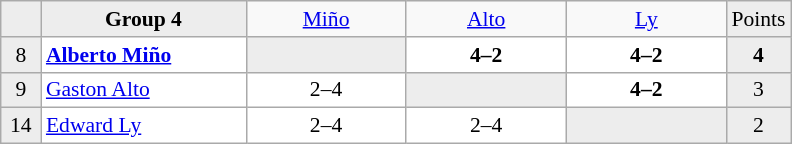<table class="wikitable" style="font-size:90%">
<tr style="text-align:center;">
<td style="background-color:#ededed;" width="20"></td>
<td style="background-color:#ededed;" width="130" style="text-align:center;"><strong>Group 4</strong></td>
<td width="100"> <a href='#'>Miño</a></td>
<td width="100"> <a href='#'>Alto</a></td>
<td width="100"> <a href='#'>Ly</a></td>
<td style="background-color:#ededed;" width="30">Points</td>
</tr>
<tr style="text-align:center;background-color:#ffffff;">
<td style="background-color:#ededed;">8</td>
<td style="text-align:left;"> <strong><a href='#'>Alberto Miño</a></strong></td>
<td style="background-color:#ededed;"></td>
<td><strong>4–2</strong></td>
<td><strong>4–2</strong></td>
<td style="background-color:#ededed;"><strong>4</strong></td>
</tr>
<tr style="text-align:center;background-color:#ffffff;">
<td style="background-color:#ededed;">9</td>
<td style="text-align:left;"> <a href='#'>Gaston Alto</a></td>
<td>2–4</td>
<td style="background-color:#ededed;"></td>
<td><strong>4–2</strong></td>
<td style="background-color:#ededed;">3</td>
</tr>
<tr style="text-align:center;background-color:#ffffff;">
<td style="background-color:#ededed;">14</td>
<td style="text-align:left;"> <a href='#'>Edward Ly</a></td>
<td>2–4</td>
<td>2–4</td>
<td style="background-color:#ededed;"></td>
<td style="background-color:#ededed;">2</td>
</tr>
</table>
